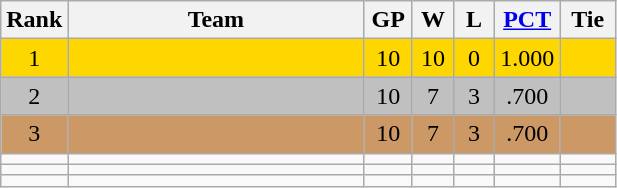<table class=wikitable style="text-align:center;">
<tr>
<th width=25px>Rank</th>
<th width=190px>Team</th>
<th width=25px>GP</th>
<th width=20px>W</th>
<th width=20px>L</th>
<th width=35px><a href='#'>PCT</a></th>
<th width=30px>Tie</th>
</tr>
<tr bgcolor=gold>
<td>1</td>
<td align=left></td>
<td>10</td>
<td>10</td>
<td>0</td>
<td>1.000</td>
<td></td>
</tr>
<tr bgcolor=silver>
<td>2</td>
<td align=left></td>
<td>10</td>
<td>7</td>
<td>3</td>
<td>.700</td>
<td></td>
</tr>
<tr bgcolor=cc9966>
<td>3</td>
<td align=left></td>
<td>10</td>
<td>7</td>
<td>3</td>
<td>.700</td>
<td></td>
</tr>
<tr>
<td></td>
<td align=left></td>
<td></td>
<td></td>
<td></td>
<td></td>
<td></td>
</tr>
<tr>
<td></td>
<td align=left></td>
<td></td>
<td></td>
<td></td>
<td></td>
<td></td>
</tr>
<tr>
<td></td>
<td align=left></td>
<td></td>
<td></td>
<td></td>
<td></td>
<td></td>
</tr>
</table>
